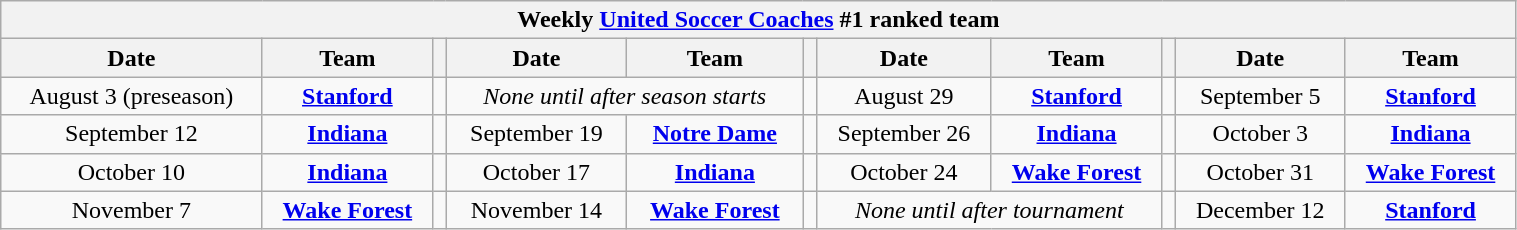<table class="wikitable" style="text-align:center; width:80%">
<tr>
<th colspan=11>Weekly <a href='#'>United Soccer Coaches</a> #1 ranked team</th>
</tr>
<tr>
<th>Date</th>
<th>Team</th>
<th></th>
<th>Date</th>
<th>Team</th>
<th></th>
<th>Date</th>
<th>Team</th>
<th></th>
<th>Date</th>
<th>Team</th>
</tr>
<tr>
<td>August 3 (preseason)</td>
<td><strong><a href='#'>Stanford</a></strong></td>
<td></td>
<td colspan=2><em>None until after season starts</em></td>
<td></td>
<td>August 29</td>
<td><strong><a href='#'>Stanford</a></strong></td>
<td></td>
<td>September 5</td>
<td><strong><a href='#'>Stanford</a></strong></td>
</tr>
<tr>
<td>September 12</td>
<td><strong><a href='#'>Indiana</a></strong></td>
<td></td>
<td>September 19</td>
<td><strong><a href='#'>Notre Dame</a></strong></td>
<td></td>
<td>September 26</td>
<td><strong><a href='#'>Indiana</a></strong></td>
<td></td>
<td>October 3</td>
<td><strong><a href='#'>Indiana</a></strong></td>
</tr>
<tr>
<td>October 10</td>
<td><strong><a href='#'>Indiana</a></strong></td>
<td></td>
<td>October 17</td>
<td><strong><a href='#'>Indiana</a></strong></td>
<td></td>
<td>October 24</td>
<td><strong><a href='#'>Wake Forest</a></strong></td>
<td></td>
<td>October 31</td>
<td><strong><a href='#'>Wake Forest</a></strong></td>
</tr>
<tr>
<td>November 7</td>
<td><strong><a href='#'>Wake Forest</a></strong></td>
<td></td>
<td>November 14</td>
<td><strong><a href='#'>Wake Forest</a></strong></td>
<td></td>
<td colspan=2><em>None until after tournament</em></td>
<td></td>
<td>December 12</td>
<td><strong><a href='#'>Stanford</a></strong></td>
</tr>
</table>
